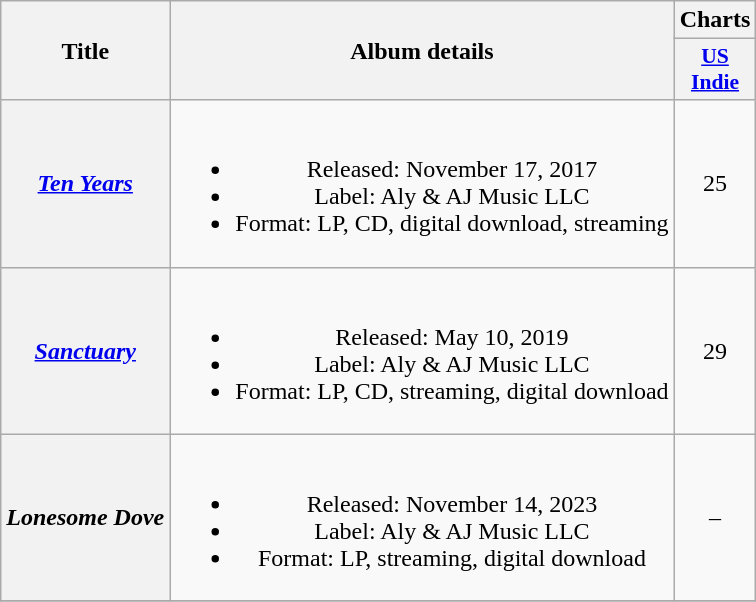<table class="wikitable plainrowheaders" style="text-align:center;" border="1">
<tr>
<th rowspan="2">Title</th>
<th rowspan="2">Album details</th>
<th>Charts</th>
</tr>
<tr>
<th scope="col" style="width:3em;font-size:90%;"><a href='#'>US</a><br><a href='#'>Indie</a><br></th>
</tr>
<tr>
<th scope="row"><em><a href='#'>Ten Years</a></em></th>
<td><br><ul><li>Released: November 17, 2017</li><li>Label: Aly & AJ Music LLC</li><li>Format: LP, CD, digital download, streaming</li></ul></td>
<td align = "center">25</td>
</tr>
<tr>
<th scope="row"><em><a href='#'>Sanctuary</a></em></th>
<td><br><ul><li>Released: May 10, 2019</li><li>Label: Aly & AJ Music LLC</li><li>Format: LP, CD, streaming, digital download</li></ul></td>
<td align = "center">29</td>
</tr>
<tr>
<th scope="row"><em>Lonesome Dove</em></th>
<td><br><ul><li>Released: November 14, 2023</li><li>Label: Aly & AJ Music LLC</li><li>Format: LP, streaming, digital download</li></ul></td>
<td align = "center">–</td>
</tr>
<tr>
</tr>
</table>
